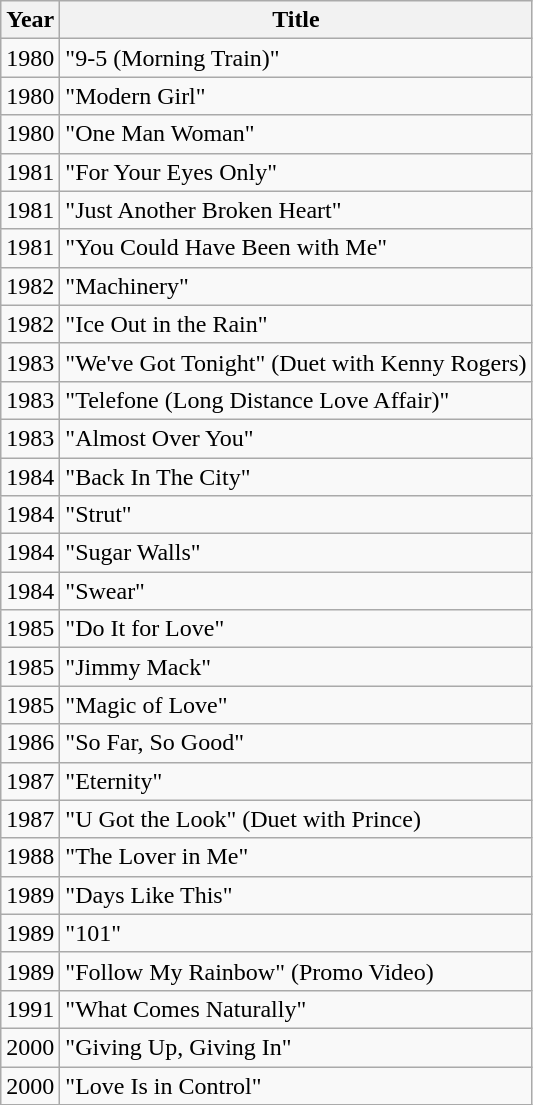<table class="wikitable">
<tr>
<th>Year</th>
<th>Title</th>
</tr>
<tr>
<td>1980</td>
<td>"9-5 (Morning Train)"</td>
</tr>
<tr>
<td>1980</td>
<td>"Modern Girl"</td>
</tr>
<tr>
<td>1980</td>
<td>"One Man Woman"</td>
</tr>
<tr>
<td>1981</td>
<td>"For Your Eyes Only"</td>
</tr>
<tr>
<td>1981</td>
<td>"Just Another Broken Heart"</td>
</tr>
<tr>
<td>1981</td>
<td>"You Could Have Been with Me"</td>
</tr>
<tr>
<td>1982</td>
<td>"Machinery"</td>
</tr>
<tr>
<td>1982</td>
<td>"Ice Out in the Rain"</td>
</tr>
<tr>
<td>1983</td>
<td>"We've Got Tonight" (Duet with Kenny Rogers)</td>
</tr>
<tr>
<td>1983</td>
<td>"Telefone (Long Distance Love Affair)"</td>
</tr>
<tr>
<td>1983</td>
<td>"Almost Over You"</td>
</tr>
<tr>
<td>1984</td>
<td>"Back In The City"</td>
</tr>
<tr>
<td>1984</td>
<td>"Strut"</td>
</tr>
<tr>
<td>1984</td>
<td>"Sugar Walls"</td>
</tr>
<tr>
<td>1984</td>
<td>"Swear"</td>
</tr>
<tr>
<td>1985</td>
<td>"Do It for Love"</td>
</tr>
<tr>
<td>1985</td>
<td>"Jimmy Mack"</td>
</tr>
<tr>
<td>1985</td>
<td>"Magic of Love"</td>
</tr>
<tr>
<td>1986</td>
<td>"So Far, So Good"</td>
</tr>
<tr>
<td>1987</td>
<td>"Eternity"</td>
</tr>
<tr>
<td>1987</td>
<td>"U Got the Look" (Duet with Prince)</td>
</tr>
<tr>
<td>1988</td>
<td>"The Lover in Me"</td>
</tr>
<tr>
<td>1989</td>
<td>"Days Like This"</td>
</tr>
<tr>
<td>1989</td>
<td>"101"</td>
</tr>
<tr>
<td>1989</td>
<td>"Follow My Rainbow"  (Promo Video)</td>
</tr>
<tr>
<td>1991</td>
<td>"What Comes Naturally"</td>
</tr>
<tr>
<td>2000</td>
<td>"Giving Up, Giving In"</td>
</tr>
<tr>
<td>2000</td>
<td>"Love Is in Control"</td>
</tr>
</table>
